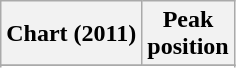<table class="wikitable plainrowheaders" style="text-align:center">
<tr>
<th scope="col">Chart (2011)</th>
<th scope="col">Peak<br>position</th>
</tr>
<tr>
</tr>
<tr>
</tr>
</table>
